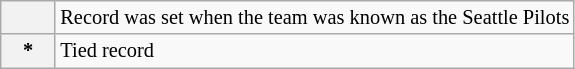<table class="wikitable plainrowheaders" style="font-size:85%">
<tr>
<th scope="row" style="text-align:center;" col width="30px"></th>
<td>Record was set when the team was known as the Seattle Pilots</td>
</tr>
<tr>
<th scope="row" style="text-align:center">*</th>
<td>Tied record</td>
</tr>
</table>
